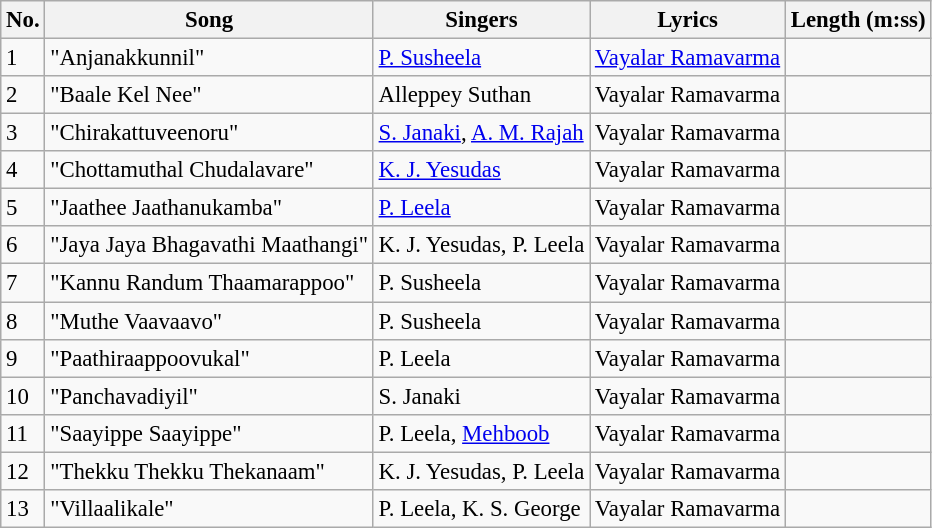<table class="wikitable" style="font-size:95%;">
<tr>
<th>No.</th>
<th>Song</th>
<th>Singers</th>
<th>Lyrics</th>
<th>Length (m:ss)</th>
</tr>
<tr>
<td>1</td>
<td>"Anjanakkunnil"</td>
<td><a href='#'>P. Susheela</a></td>
<td><a href='#'>Vayalar Ramavarma</a></td>
<td></td>
</tr>
<tr>
<td>2</td>
<td>"Baale Kel Nee"</td>
<td>Alleppey Suthan</td>
<td>Vayalar Ramavarma</td>
<td></td>
</tr>
<tr>
<td>3</td>
<td>"Chirakattuveenoru"</td>
<td><a href='#'>S. Janaki</a>, <a href='#'>A. M. Rajah</a></td>
<td>Vayalar Ramavarma</td>
<td></td>
</tr>
<tr>
<td>4</td>
<td>"Chottamuthal Chudalavare"</td>
<td><a href='#'>K. J. Yesudas</a></td>
<td>Vayalar Ramavarma</td>
<td></td>
</tr>
<tr>
<td>5</td>
<td>"Jaathee Jaathanukamba"</td>
<td><a href='#'>P. Leela</a></td>
<td>Vayalar Ramavarma</td>
<td></td>
</tr>
<tr>
<td>6</td>
<td>"Jaya Jaya Bhagavathi Maathangi"</td>
<td>K. J. Yesudas, P. Leela</td>
<td>Vayalar Ramavarma</td>
<td></td>
</tr>
<tr>
<td>7</td>
<td>"Kannu Randum Thaamarappoo"</td>
<td>P. Susheela</td>
<td>Vayalar Ramavarma</td>
<td></td>
</tr>
<tr>
<td>8</td>
<td>"Muthe Vaavaavo"</td>
<td>P. Susheela</td>
<td>Vayalar Ramavarma</td>
<td></td>
</tr>
<tr>
<td>9</td>
<td>"Paathiraappoovukal"</td>
<td>P. Leela</td>
<td>Vayalar Ramavarma</td>
<td></td>
</tr>
<tr>
<td>10</td>
<td>"Panchavadiyil"</td>
<td>S. Janaki</td>
<td>Vayalar Ramavarma</td>
<td></td>
</tr>
<tr>
<td>11</td>
<td>"Saayippe Saayippe"</td>
<td>P. Leela, <a href='#'>Mehboob</a></td>
<td>Vayalar Ramavarma</td>
<td></td>
</tr>
<tr>
<td>12</td>
<td>"Thekku Thekku Thekanaam"</td>
<td>K. J. Yesudas, P. Leela</td>
<td>Vayalar Ramavarma</td>
<td></td>
</tr>
<tr>
<td>13</td>
<td>"Villaalikale"</td>
<td>P. Leela, K. S. George</td>
<td>Vayalar Ramavarma</td>
<td></td>
</tr>
</table>
